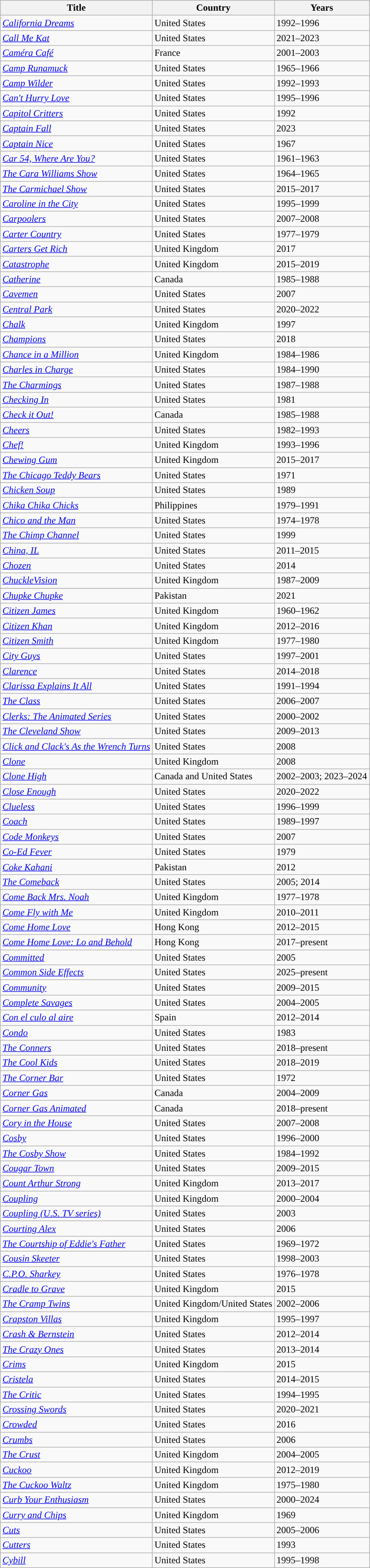<table class="wikitable sortable">
<tr>
<th>Title</th>
<th>Country</th>
<th>Years</th>
</tr>
<tr>
<td><em><a href='#'>California Dreams</a></em></td>
<td>United States</td>
<td>1992–1996</td>
</tr>
<tr>
<td><em><a href='#'>Call Me Kat</a></em></td>
<td>United States</td>
<td>2021–2023</td>
</tr>
<tr>
<td><em><a href='#'>Caméra Café</a></em></td>
<td>France</td>
<td>2001–2003</td>
</tr>
<tr>
<td><em><a href='#'>Camp Runamuck</a></em></td>
<td>United States</td>
<td>1965–1966</td>
</tr>
<tr>
<td><em><a href='#'>Camp Wilder</a></em></td>
<td>United States</td>
<td>1992–1993</td>
</tr>
<tr>
<td><em><a href='#'>Can't Hurry Love</a></em></td>
<td>United States</td>
<td>1995–1996</td>
</tr>
<tr>
<td><em><a href='#'>Capitol Critters</a></em></td>
<td>United States</td>
<td>1992</td>
</tr>
<tr>
<td><em><a href='#'>Captain Fall</a></em></td>
<td>United States</td>
<td>2023</td>
</tr>
<tr>
<td><em><a href='#'>Captain Nice</a></em></td>
<td>United States</td>
<td>1967</td>
</tr>
<tr>
<td><em><a href='#'>Car 54, Where Are You?</a></em></td>
<td>United States</td>
<td>1961–1963</td>
</tr>
<tr>
<td><em><a href='#'>The Cara Williams Show</a></em></td>
<td>United States</td>
<td>1964–1965</td>
</tr>
<tr>
<td><em><a href='#'>The Carmichael Show</a></em></td>
<td>United States</td>
<td>2015–2017</td>
</tr>
<tr>
<td><em><a href='#'>Caroline in the City</a></em></td>
<td>United States</td>
<td>1995–1999</td>
</tr>
<tr>
<td><em><a href='#'>Carpoolers</a></em></td>
<td>United States</td>
<td>2007–2008</td>
</tr>
<tr>
<td><em><a href='#'>Carter Country</a></em></td>
<td>United States</td>
<td>1977–1979</td>
</tr>
<tr>
<td><em><a href='#'>Carters Get Rich</a></em></td>
<td>United Kingdom</td>
<td>2017</td>
</tr>
<tr>
<td><em><a href='#'>Catastrophe</a></em></td>
<td>United Kingdom</td>
<td>2015–2019</td>
</tr>
<tr>
<td><em><a href='#'>Catherine</a></em></td>
<td>Canada</td>
<td>1985–1988</td>
</tr>
<tr>
<td><em><a href='#'>Cavemen</a></em></td>
<td>United States</td>
<td>2007</td>
</tr>
<tr>
<td><em><a href='#'>Central Park</a></em></td>
<td>United States</td>
<td>2020–2022</td>
</tr>
<tr>
<td><em><a href='#'>Chalk</a></em></td>
<td>United Kingdom</td>
<td>1997</td>
</tr>
<tr>
<td><em><a href='#'>Champions</a></em></td>
<td>United States</td>
<td>2018</td>
</tr>
<tr>
<td><em><a href='#'>Chance in a Million</a></em></td>
<td>United Kingdom</td>
<td>1984–1986</td>
</tr>
<tr>
<td><em><a href='#'>Charles in Charge</a></em></td>
<td>United States</td>
<td>1984–1990</td>
</tr>
<tr>
<td><em><a href='#'>The Charmings</a></em></td>
<td>United States</td>
<td>1987–1988</td>
</tr>
<tr>
<td><em><a href='#'>Checking In</a></em></td>
<td>United States</td>
<td>1981</td>
</tr>
<tr>
<td><em><a href='#'>Check it Out!</a></em></td>
<td>Canada</td>
<td>1985–1988</td>
</tr>
<tr>
<td><em><a href='#'>Cheers</a></em></td>
<td>United States</td>
<td>1982–1993</td>
</tr>
<tr>
<td><em><a href='#'>Chef!</a></em></td>
<td>United Kingdom</td>
<td>1993–1996</td>
</tr>
<tr>
<td><em><a href='#'>Chewing Gum</a></em></td>
<td>United Kingdom</td>
<td>2015–2017</td>
</tr>
<tr>
<td><em><a href='#'>The Chicago Teddy Bears</a></em></td>
<td>United States</td>
<td>1971</td>
</tr>
<tr>
<td><em><a href='#'>Chicken Soup</a></em></td>
<td>United States</td>
<td>1989</td>
</tr>
<tr>
<td><em><a href='#'>Chika Chika Chicks</a></em></td>
<td>Philippines</td>
<td>1979–1991</td>
</tr>
<tr>
<td><em><a href='#'>Chico and the Man</a></em></td>
<td>United States</td>
<td>1974–1978</td>
</tr>
<tr>
<td><em><a href='#'>The Chimp Channel</a></em></td>
<td>United States</td>
<td>1999</td>
</tr>
<tr>
<td><em><a href='#'>China, IL</a></em></td>
<td>United States</td>
<td>2011–2015</td>
</tr>
<tr>
<td><em><a href='#'>Chozen</a></em></td>
<td>United States</td>
<td>2014</td>
</tr>
<tr>
<td><em><a href='#'>ChuckleVision</a></em></td>
<td>United Kingdom</td>
<td>1987–2009</td>
</tr>
<tr>
</tr>
<tr>
<td><em><a href='#'>Chupke Chupke</a></em></td>
<td>Pakistan</td>
<td>2021</td>
</tr>
<tr>
<td><em><a href='#'>Citizen James</a></em></td>
<td>United Kingdom</td>
<td>1960–1962</td>
</tr>
<tr>
<td><em><a href='#'>Citizen Khan</a></em></td>
<td>United Kingdom</td>
<td>2012–2016</td>
</tr>
<tr>
<td><em><a href='#'>Citizen Smith</a></em></td>
<td>United Kingdom</td>
<td>1977–1980</td>
</tr>
<tr>
<td><em><a href='#'>City Guys</a></em></td>
<td>United States</td>
<td>1997–2001</td>
</tr>
<tr>
<td><em><a href='#'>Clarence</a></em></td>
<td>United States</td>
<td>2014–2018</td>
</tr>
<tr>
<td><em><a href='#'>Clarissa Explains It All</a></em></td>
<td>United States</td>
<td>1991–1994</td>
</tr>
<tr>
<td><em><a href='#'>The Class</a></em></td>
<td>United States</td>
<td>2006–2007</td>
</tr>
<tr>
<td><em><a href='#'>Clerks: The Animated Series</a></em></td>
<td>United States</td>
<td>2000–2002</td>
</tr>
<tr>
<td><em><a href='#'>The Cleveland Show</a></em></td>
<td>United States</td>
<td>2009–2013</td>
</tr>
<tr>
<td><em><a href='#'>Click and Clack's As the Wrench Turns</a></em></td>
<td>United States</td>
<td>2008</td>
</tr>
<tr>
<td><em><a href='#'>Clone</a></em></td>
<td>United Kingdom</td>
<td>2008</td>
</tr>
<tr>
<td><em><a href='#'>Clone High</a></em></td>
<td>Canada and United States</td>
<td>2002–2003; 2023–2024</td>
</tr>
<tr>
<td><em><a href='#'>Close Enough</a></em></td>
<td>United States</td>
<td>2020–2022</td>
</tr>
<tr>
<td><em><a href='#'>Clueless</a></em></td>
<td>United States</td>
<td>1996–1999</td>
</tr>
<tr>
<td><em><a href='#'>Coach</a></em></td>
<td>United States</td>
<td>1989–1997</td>
</tr>
<tr>
<td><em><a href='#'>Code Monkeys</a></em></td>
<td>United States</td>
<td>2007</td>
</tr>
<tr>
<td><em><a href='#'>Co-Ed Fever</a></em></td>
<td>United States</td>
<td>1979</td>
</tr>
<tr>
<td><em><a href='#'>Coke Kahani</a></em></td>
<td>Pakistan</td>
<td>2012</td>
</tr>
<tr>
<td><em><a href='#'>The Comeback</a></em></td>
<td>United States</td>
<td>2005; 2014</td>
</tr>
<tr>
<td><em><a href='#'>Come Back Mrs. Noah</a></em></td>
<td>United Kingdom</td>
<td>1977–1978</td>
</tr>
<tr>
<td><em><a href='#'>Come Fly with Me</a></em></td>
<td>United Kingdom</td>
<td>2010–2011</td>
</tr>
<tr>
<td><em><a href='#'>Come Home Love</a></em></td>
<td>Hong Kong</td>
<td>2012–2015</td>
</tr>
<tr>
<td><em><a href='#'>Come Home Love: Lo and Behold</a></em></td>
<td>Hong Kong</td>
<td>2017–present</td>
</tr>
<tr>
<td><em><a href='#'>Committed</a></em></td>
<td>United States</td>
<td>2005</td>
</tr>
<tr>
<td><em><a href='#'>Common Side Effects</a></em></td>
<td>United States</td>
<td>2025–present</td>
</tr>
<tr>
<td><em><a href='#'>Community</a></em></td>
<td>United States</td>
<td>2009–2015</td>
</tr>
<tr>
<td><em><a href='#'>Complete Savages</a></em></td>
<td>United States</td>
<td>2004–2005</td>
</tr>
<tr>
<td><em><a href='#'>Con el culo al aire</a></em></td>
<td>Spain</td>
<td>2012–2014</td>
</tr>
<tr>
<td><em><a href='#'>Condo</a></em></td>
<td>United States</td>
<td>1983</td>
</tr>
<tr>
<td><em><a href='#'>The Conners</a></em></td>
<td>United States</td>
<td>2018–present</td>
</tr>
<tr>
<td><em><a href='#'>The Cool Kids</a></em></td>
<td>United States</td>
<td>2018–2019</td>
</tr>
<tr>
<td><em><a href='#'>The Corner Bar</a></em></td>
<td>United States</td>
<td>1972</td>
</tr>
<tr>
<td><em><a href='#'>Corner Gas</a></em></td>
<td>Canada</td>
<td>2004–2009</td>
</tr>
<tr>
<td><em><a href='#'>Corner Gas Animated</a></em></td>
<td>Canada</td>
<td>2018–present</td>
</tr>
<tr>
<td><em><a href='#'>Cory in the House</a></em></td>
<td>United States</td>
<td>2007–2008</td>
</tr>
<tr>
<td><em><a href='#'>Cosby</a></em></td>
<td>United States</td>
<td>1996–2000</td>
</tr>
<tr>
<td><em><a href='#'>The Cosby Show</a></em></td>
<td>United States</td>
<td>1984–1992</td>
</tr>
<tr>
<td><em><a href='#'>Cougar Town</a></em></td>
<td>United States</td>
<td>2009–2015</td>
</tr>
<tr>
<td><em><a href='#'>Count Arthur Strong</a></em></td>
<td>United Kingdom</td>
<td>2013–2017</td>
</tr>
<tr>
<td><em><a href='#'>Coupling</a></em></td>
<td>United Kingdom</td>
<td>2000–2004</td>
</tr>
<tr>
<td><em><a href='#'>Coupling (U.S. TV series)</a></em></td>
<td>United States</td>
<td>2003</td>
</tr>
<tr>
<td><em><a href='#'>Courting Alex</a></em></td>
<td>United States</td>
<td>2006</td>
</tr>
<tr>
<td><em><a href='#'>The Courtship of Eddie's Father</a></em></td>
<td>United States</td>
<td>1969–1972</td>
</tr>
<tr>
<td><em><a href='#'>Cousin Skeeter</a></em></td>
<td>United States</td>
<td>1998–2003</td>
</tr>
<tr>
<td><em><a href='#'>C.P.O. Sharkey</a></em></td>
<td>United States</td>
<td>1976–1978</td>
</tr>
<tr>
<td><em><a href='#'>Cradle to Grave</a></em></td>
<td>United Kingdom</td>
<td>2015</td>
</tr>
<tr>
<td><em><a href='#'>The Cramp Twins</a></em></td>
<td>United Kingdom/United States</td>
<td>2002–2006</td>
</tr>
<tr>
<td><em><a href='#'>Crapston Villas</a></em></td>
<td>United Kingdom</td>
<td>1995–1997</td>
</tr>
<tr>
<td><em><a href='#'>Crash & Bernstein</a></em></td>
<td>United States</td>
<td>2012–2014</td>
</tr>
<tr>
<td><em><a href='#'>The Crazy Ones</a></em></td>
<td>United States</td>
<td>2013–2014</td>
</tr>
<tr>
<td><em><a href='#'>Crims</a></em></td>
<td>United Kingdom</td>
<td>2015</td>
</tr>
<tr>
<td><em><a href='#'>Cristela</a></em></td>
<td>United States</td>
<td>2014–2015</td>
</tr>
<tr>
<td><em><a href='#'>The Critic</a></em></td>
<td>United States</td>
<td>1994–1995</td>
</tr>
<tr>
<td><em><a href='#'>Crossing Swords</a></em></td>
<td>United States</td>
<td>2020–2021</td>
</tr>
<tr>
<td><em><a href='#'>Crowded</a></em></td>
<td>United States</td>
<td>2016</td>
</tr>
<tr>
<td><em><a href='#'>Crumbs</a></em></td>
<td>United States</td>
<td>2006</td>
</tr>
<tr>
<td><em><a href='#'>The Crust</a></em></td>
<td>United Kingdom</td>
<td>2004–2005</td>
</tr>
<tr>
<td><em><a href='#'>Cuckoo</a></em></td>
<td>United Kingdom</td>
<td>2012–2019</td>
</tr>
<tr>
<td><em><a href='#'>The Cuckoo Waltz</a></em></td>
<td>United Kingdom</td>
<td>1975–1980</td>
</tr>
<tr>
<td><em><a href='#'>Curb Your Enthusiasm</a></em></td>
<td>United States</td>
<td>2000–2024</td>
</tr>
<tr>
<td><em><a href='#'>Curry and Chips</a></em></td>
<td>United Kingdom</td>
<td>1969</td>
</tr>
<tr>
<td><em><a href='#'>Cuts</a></em></td>
<td>United States</td>
<td>2005–2006</td>
</tr>
<tr>
<td><em><a href='#'>Cutters</a></em></td>
<td>United States</td>
<td>1993</td>
</tr>
<tr>
<td><em><a href='#'>Cybill</a></em></td>
<td>United States</td>
<td>1995–1998</td>
</tr>
</table>
